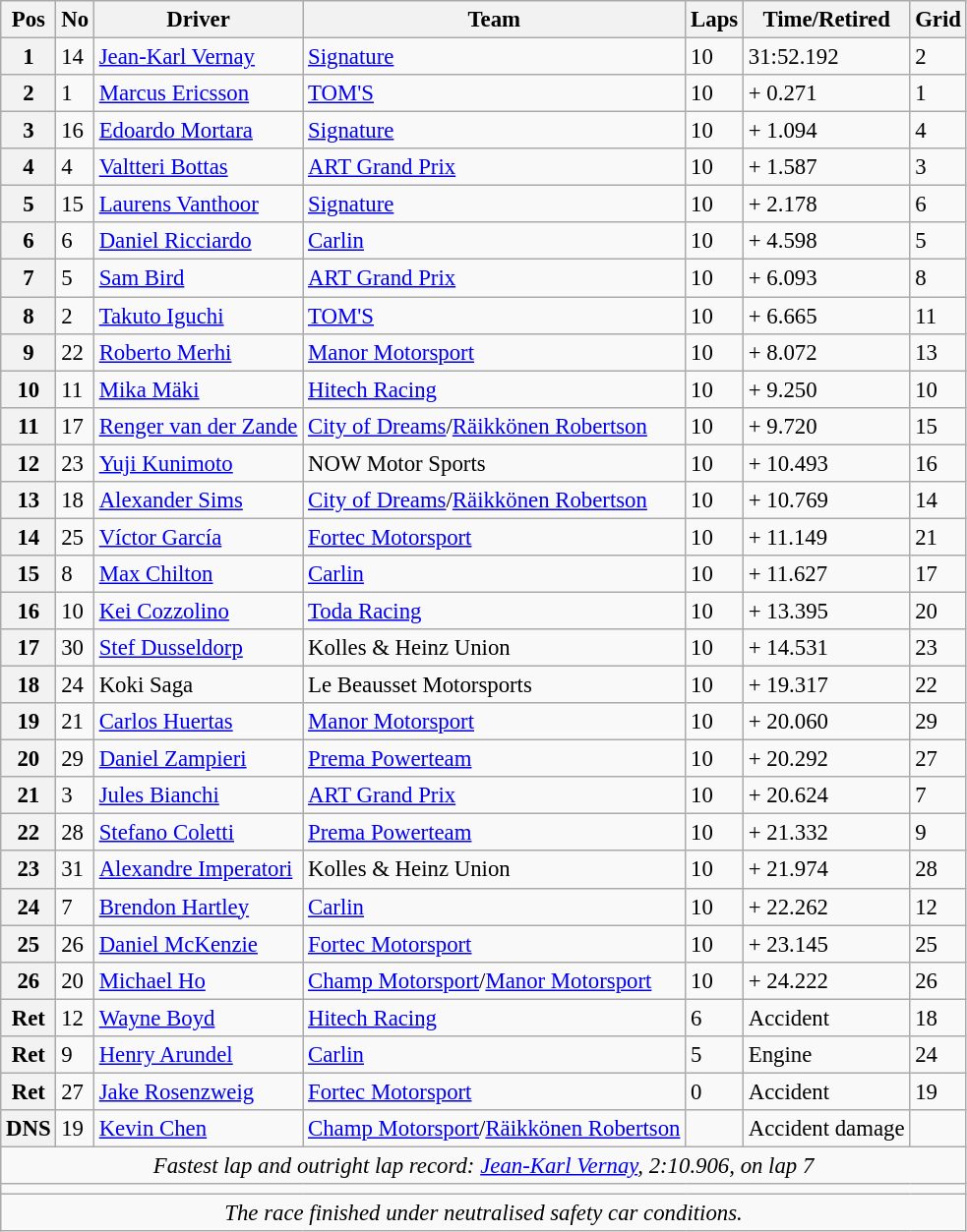<table class="wikitable" style="font-size: 95%;">
<tr>
<th>Pos</th>
<th>No</th>
<th>Driver</th>
<th>Team</th>
<th>Laps</th>
<th>Time/Retired</th>
<th>Grid</th>
</tr>
<tr>
<th>1</th>
<td>14</td>
<td> <a href='#'>Jean-Karl Vernay</a></td>
<td><a href='#'>Signature</a></td>
<td>10</td>
<td>31:52.192</td>
<td>2</td>
</tr>
<tr>
<th>2</th>
<td>1</td>
<td> <a href='#'>Marcus Ericsson</a></td>
<td><a href='#'>TOM'S</a></td>
<td>10</td>
<td>+ 0.271</td>
<td>1</td>
</tr>
<tr>
<th>3</th>
<td>16</td>
<td> <a href='#'>Edoardo Mortara</a></td>
<td><a href='#'>Signature</a></td>
<td>10</td>
<td>+ 1.094</td>
<td>4</td>
</tr>
<tr>
<th>4</th>
<td>4</td>
<td> <a href='#'>Valtteri Bottas</a></td>
<td><a href='#'>ART Grand Prix</a></td>
<td>10</td>
<td>+ 1.587</td>
<td>3</td>
</tr>
<tr>
<th>5</th>
<td>15</td>
<td> <a href='#'>Laurens Vanthoor</a></td>
<td><a href='#'>Signature</a></td>
<td>10</td>
<td>+ 2.178</td>
<td>6</td>
</tr>
<tr>
<th>6</th>
<td>6</td>
<td> <a href='#'>Daniel Ricciardo</a></td>
<td><a href='#'>Carlin</a></td>
<td>10</td>
<td>+ 4.598</td>
<td>5</td>
</tr>
<tr>
<th>7</th>
<td>5</td>
<td> <a href='#'>Sam Bird</a></td>
<td><a href='#'>ART Grand Prix</a></td>
<td>10</td>
<td>+ 6.093</td>
<td>8</td>
</tr>
<tr>
<th>8</th>
<td>2</td>
<td> <a href='#'>Takuto Iguchi</a></td>
<td><a href='#'>TOM'S</a></td>
<td>10</td>
<td>+ 6.665</td>
<td>11</td>
</tr>
<tr>
<th>9</th>
<td>22</td>
<td> <a href='#'>Roberto Merhi</a></td>
<td><a href='#'>Manor Motorsport</a></td>
<td>10</td>
<td>+ 8.072</td>
<td>13</td>
</tr>
<tr>
<th>10</th>
<td>11</td>
<td> <a href='#'>Mika Mäki</a></td>
<td><a href='#'>Hitech Racing</a></td>
<td>10</td>
<td>+ 9.250</td>
<td>10</td>
</tr>
<tr>
<th>11</th>
<td>17</td>
<td> <a href='#'>Renger van der Zande</a></td>
<td><a href='#'>City of Dreams</a>/<a href='#'>Räikkönen Robertson</a></td>
<td>10</td>
<td>+ 9.720</td>
<td>15</td>
</tr>
<tr>
<th>12</th>
<td>23</td>
<td> <a href='#'>Yuji Kunimoto</a></td>
<td>NOW Motor Sports</td>
<td>10</td>
<td>+ 10.493</td>
<td>16</td>
</tr>
<tr>
<th>13</th>
<td>18</td>
<td> <a href='#'>Alexander Sims</a></td>
<td><a href='#'>City of Dreams</a>/<a href='#'>Räikkönen Robertson</a></td>
<td>10</td>
<td>+ 10.769</td>
<td>14</td>
</tr>
<tr>
<th>14</th>
<td>25</td>
<td> <a href='#'>Víctor García</a></td>
<td><a href='#'>Fortec Motorsport</a></td>
<td>10</td>
<td>+ 11.149</td>
<td>21</td>
</tr>
<tr>
<th>15</th>
<td>8</td>
<td> <a href='#'>Max Chilton</a></td>
<td><a href='#'>Carlin</a></td>
<td>10</td>
<td>+ 11.627</td>
<td>17</td>
</tr>
<tr>
<th>16</th>
<td>10</td>
<td> <a href='#'>Kei Cozzolino</a></td>
<td><a href='#'>Toda Racing</a></td>
<td>10</td>
<td>+ 13.395</td>
<td>20</td>
</tr>
<tr>
<th>17</th>
<td>30</td>
<td> <a href='#'>Stef Dusseldorp</a></td>
<td>Kolles & Heinz Union</td>
<td>10</td>
<td>+ 14.531</td>
<td>23</td>
</tr>
<tr>
<th>18</th>
<td>24</td>
<td> Koki Saga</td>
<td>Le Beausset Motorsports</td>
<td>10</td>
<td>+ 19.317</td>
<td>22</td>
</tr>
<tr>
<th>19</th>
<td>21</td>
<td> <a href='#'>Carlos Huertas</a></td>
<td><a href='#'>Manor Motorsport</a></td>
<td>10</td>
<td>+ 20.060</td>
<td>29</td>
</tr>
<tr>
<th>20</th>
<td>29</td>
<td> <a href='#'>Daniel Zampieri</a></td>
<td><a href='#'>Prema Powerteam</a></td>
<td>10</td>
<td>+ 20.292</td>
<td>27</td>
</tr>
<tr>
<th>21</th>
<td>3</td>
<td> <a href='#'>Jules Bianchi</a></td>
<td><a href='#'>ART Grand Prix</a></td>
<td>10</td>
<td>+ 20.624</td>
<td>7</td>
</tr>
<tr>
<th>22</th>
<td>28</td>
<td> <a href='#'>Stefano Coletti</a></td>
<td><a href='#'>Prema Powerteam</a></td>
<td>10</td>
<td>+ 21.332</td>
<td>9</td>
</tr>
<tr>
<th>23</th>
<td>31</td>
<td> <a href='#'>Alexandre Imperatori</a></td>
<td>Kolles & Heinz Union</td>
<td>10</td>
<td>+ 21.974</td>
<td>28</td>
</tr>
<tr>
<th>24</th>
<td>7</td>
<td> <a href='#'>Brendon Hartley</a></td>
<td><a href='#'>Carlin</a></td>
<td>10</td>
<td>+ 22.262</td>
<td>12</td>
</tr>
<tr>
<th>25</th>
<td>26</td>
<td> <a href='#'>Daniel McKenzie</a></td>
<td><a href='#'>Fortec Motorsport</a></td>
<td>10</td>
<td>+ 23.145</td>
<td>25</td>
</tr>
<tr>
<th>26</th>
<td>20</td>
<td> <a href='#'>Michael Ho</a></td>
<td><a href='#'>Champ Motorsport</a>/<a href='#'>Manor Motorsport</a></td>
<td>10</td>
<td>+ 24.222</td>
<td>26</td>
</tr>
<tr>
<th>Ret</th>
<td>12</td>
<td> <a href='#'>Wayne Boyd</a></td>
<td><a href='#'>Hitech Racing</a></td>
<td>6</td>
<td>Accident</td>
<td>18</td>
</tr>
<tr>
<th>Ret</th>
<td>9</td>
<td> <a href='#'>Henry Arundel</a></td>
<td><a href='#'>Carlin</a></td>
<td>5</td>
<td>Engine</td>
<td>24</td>
</tr>
<tr>
<th>Ret</th>
<td>27</td>
<td> <a href='#'>Jake Rosenzweig</a></td>
<td><a href='#'>Fortec Motorsport</a></td>
<td>0</td>
<td>Accident</td>
<td>19</td>
</tr>
<tr>
<th>DNS</th>
<td>19</td>
<td> <a href='#'>Kevin Chen</a></td>
<td><a href='#'>Champ Motorsport</a>/<a href='#'>Räikkönen Robertson</a></td>
<td></td>
<td>Accident damage</td>
<td></td>
</tr>
<tr>
<td colspan=7 align=center><em>Fastest lap and outright lap record: <a href='#'>Jean-Karl Vernay</a>, 2:10.906,  on lap 7</em></td>
</tr>
<tr>
<td colspan=7></td>
</tr>
<tr>
<td colspan=7 align=center><em>The race finished under neutralised safety car conditions.</em></td>
</tr>
</table>
